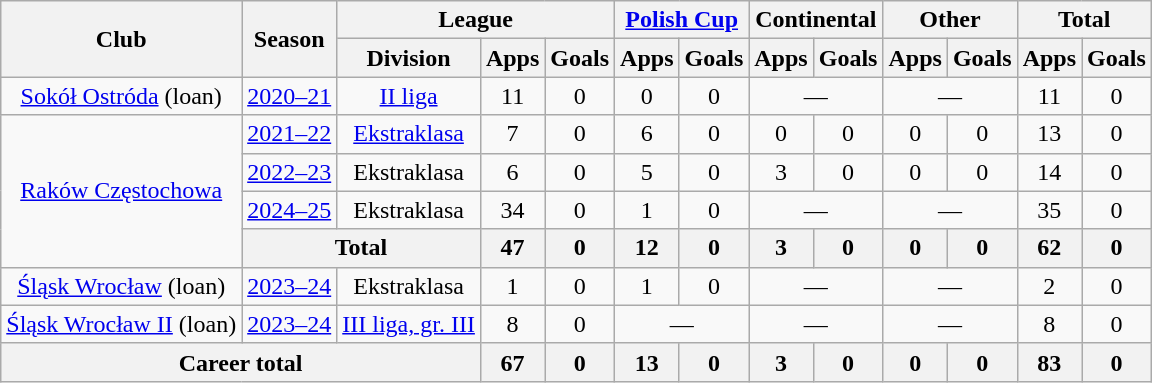<table class="wikitable" style="text-align: center;">
<tr>
<th rowspan="2">Club</th>
<th rowspan="2">Season</th>
<th colspan="3">League</th>
<th colspan="2"><a href='#'>Polish Cup</a></th>
<th colspan="2">Continental</th>
<th colspan="2">Other</th>
<th colspan="2">Total</th>
</tr>
<tr>
<th>Division</th>
<th>Apps</th>
<th>Goals</th>
<th>Apps</th>
<th>Goals</th>
<th>Apps</th>
<th>Goals</th>
<th>Apps</th>
<th>Goals</th>
<th>Apps</th>
<th>Goals</th>
</tr>
<tr>
<td><a href='#'>Sokół Ostróda</a> (loan)</td>
<td><a href='#'>2020–21</a></td>
<td><a href='#'>II liga</a></td>
<td>11</td>
<td>0</td>
<td>0</td>
<td>0</td>
<td colspan="2">—</td>
<td colspan="2">—</td>
<td>11</td>
<td>0</td>
</tr>
<tr>
<td rowspan=4><a href='#'>Raków Częstochowa</a></td>
<td><a href='#'>2021–22</a></td>
<td><a href='#'>Ekstraklasa</a></td>
<td>7</td>
<td>0</td>
<td>6</td>
<td>0</td>
<td>0</td>
<td>0</td>
<td>0</td>
<td>0</td>
<td>13</td>
<td>0</td>
</tr>
<tr>
<td><a href='#'>2022–23</a></td>
<td>Ekstraklasa</td>
<td>6</td>
<td>0</td>
<td>5</td>
<td>0</td>
<td>3</td>
<td>0</td>
<td>0</td>
<td>0</td>
<td>14</td>
<td>0</td>
</tr>
<tr>
<td><a href='#'>2024–25</a></td>
<td>Ekstraklasa</td>
<td>34</td>
<td>0</td>
<td>1</td>
<td>0</td>
<td colspan="2">—</td>
<td colspan="2">—</td>
<td>35</td>
<td>0</td>
</tr>
<tr>
<th colspan="2">Total</th>
<th>47</th>
<th>0</th>
<th>12</th>
<th>0</th>
<th>3</th>
<th>0</th>
<th>0</th>
<th>0</th>
<th>62</th>
<th>0</th>
</tr>
<tr>
<td><a href='#'>Śląsk Wrocław</a> (loan)</td>
<td><a href='#'>2023–24</a></td>
<td>Ekstraklasa</td>
<td>1</td>
<td>0</td>
<td>1</td>
<td>0</td>
<td colspan="2">—</td>
<td colspan="2">—</td>
<td>2</td>
<td>0</td>
</tr>
<tr>
<td><a href='#'>Śląsk Wrocław II</a> (loan)</td>
<td><a href='#'>2023–24</a></td>
<td><a href='#'>III liga, gr. III</a></td>
<td>8</td>
<td>0</td>
<td colspan="2">—</td>
<td colspan="2">—</td>
<td colspan="2">—</td>
<td>8</td>
<td>0</td>
</tr>
<tr>
<th colspan="3">Career total</th>
<th>67</th>
<th>0</th>
<th>13</th>
<th>0</th>
<th>3</th>
<th>0</th>
<th>0</th>
<th>0</th>
<th>83</th>
<th>0</th>
</tr>
</table>
